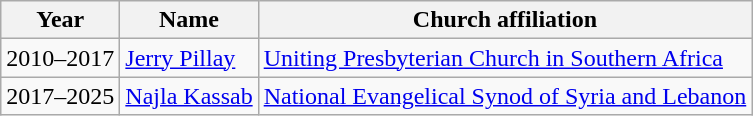<table class="wikitable">
<tr>
<th>Year</th>
<th>Name</th>
<th>Church affiliation</th>
</tr>
<tr>
<td>2010–2017</td>
<td><a href='#'>Jerry Pillay</a></td>
<td><a href='#'>Uniting Presbyterian Church in Southern Africa</a></td>
</tr>
<tr>
<td>2017–2025</td>
<td><a href='#'>Najla Kassab</a></td>
<td><a href='#'>National Evangelical Synod of Syria and Lebanon</a></td>
</tr>
</table>
